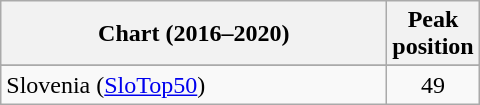<table class="wikitable sortable">
<tr>
<th width=250px>Chart (2016–2020)</th>
<th>Peak<br>position</th>
</tr>
<tr>
</tr>
<tr>
<td>Slovenia (<a href='#'>SloTop50</a>)</td>
<td align="center">49</td>
</tr>
</table>
